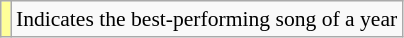<table class="wikitable" style="font-size:90%;">
<tr>
<td style="background-color:#FFFF99"></td>
<td>Indicates the best-performing song of a year</td>
</tr>
</table>
